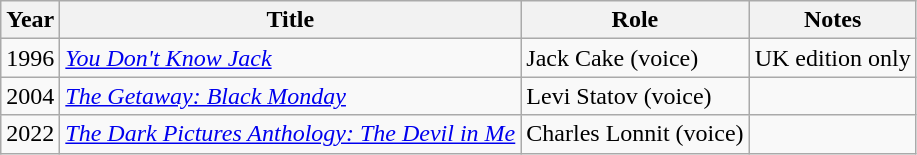<table class="wikitable sortable">
<tr>
<th>Year</th>
<th>Title</th>
<th>Role</th>
<th>Notes</th>
</tr>
<tr>
<td>1996</td>
<td><em><a href='#'>You Don't Know Jack</a></em></td>
<td>Jack Cake (voice)</td>
<td>UK edition only</td>
</tr>
<tr>
<td>2004</td>
<td><em><a href='#'>The Getaway: Black Monday</a></em></td>
<td>Levi Statov (voice)</td>
<td></td>
</tr>
<tr>
<td>2022</td>
<td><em><a href='#'>The Dark Pictures Anthology: The Devil in Me</a></em></td>
<td>Charles Lonnit (voice)</td>
<td></td>
</tr>
</table>
